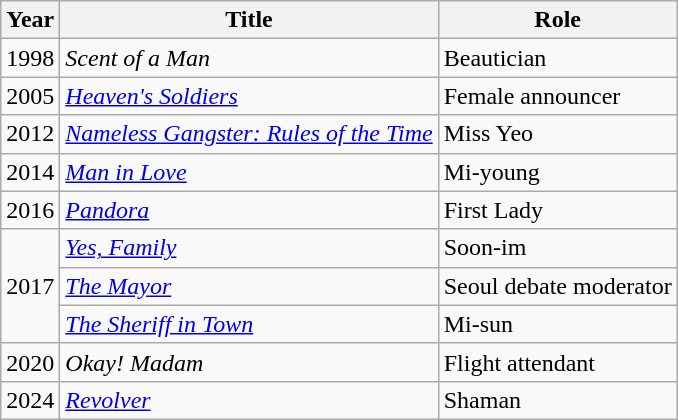<table class="wikitable sortable">
<tr>
<th>Year</th>
<th>Title</th>
<th>Role</th>
</tr>
<tr>
<td>1998</td>
<td><em>Scent of a Man</em></td>
<td>Beautician</td>
</tr>
<tr>
<td>2005</td>
<td><em><a href='#'>Heaven's Soldiers</a></em></td>
<td>Female announcer</td>
</tr>
<tr>
<td>2012</td>
<td><em><a href='#'>Nameless Gangster: Rules of the Time</a></em></td>
<td>Miss Yeo</td>
</tr>
<tr>
<td>2014</td>
<td><em><a href='#'>Man in Love</a></em></td>
<td>Mi-young</td>
</tr>
<tr>
<td>2016</td>
<td><em><a href='#'>Pandora</a></em></td>
<td>First Lady</td>
</tr>
<tr>
<td rowspan="3">2017</td>
<td><em><a href='#'>Yes, Family</a></em></td>
<td>Soon-im</td>
</tr>
<tr>
<td><em><a href='#'>The Mayor</a></em></td>
<td>Seoul debate moderator</td>
</tr>
<tr>
<td><em><a href='#'>The Sheriff in Town</a></em></td>
<td>Mi-sun</td>
</tr>
<tr>
<td>2020</td>
<td><em>Okay! Madam</em></td>
<td>Flight attendant</td>
</tr>
<tr>
<td>2024</td>
<td><em><a href='#'>Revolver</a></em></td>
<td>Shaman</td>
</tr>
</table>
